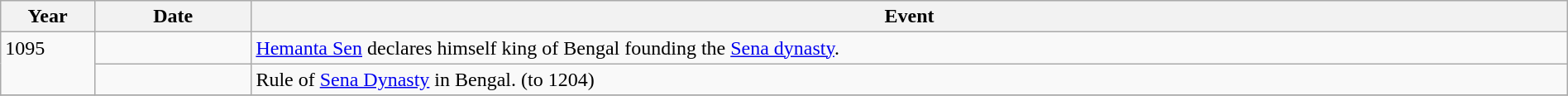<table class="wikitable" width="100%">
<tr>
<th style="width:6%">Year</th>
<th style="width:10%">Date</th>
<th>Event</th>
</tr>
<tr>
<td rowspan="2" valign="top">1095</td>
<td></td>
<td><a href='#'>Hemanta Sen</a> declares himself king of Bengal founding the <a href='#'>Sena dynasty</a>.</td>
</tr>
<tr>
<td></td>
<td>Rule of <a href='#'>Sena Dynasty</a> in Bengal. (to 1204)</td>
</tr>
<tr>
</tr>
</table>
